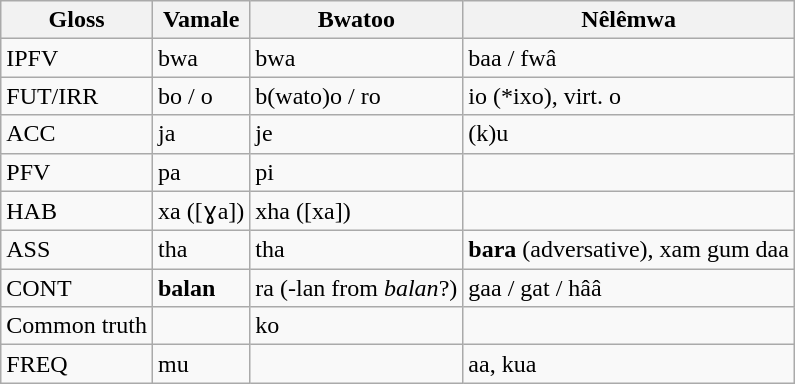<table class="wikitable">
<tr>
<th>Gloss</th>
<th>Vamale</th>
<th>Bwatoo</th>
<th>Nêlêmwa</th>
</tr>
<tr>
<td>IPFV</td>
<td>bwa</td>
<td>bwa</td>
<td>baa  / fwâ</td>
</tr>
<tr>
<td>FUT/IRR</td>
<td>bo  / o</td>
<td>b(wato)o  / ro</td>
<td>io  (*ixo), virt. o</td>
</tr>
<tr>
<td>ACC</td>
<td>ja</td>
<td>je</td>
<td>(k)u</td>
</tr>
<tr>
<td>PFV</td>
<td>pa</td>
<td>pi</td>
<td></td>
</tr>
<tr>
<td>HAB</td>
<td>xa ([ɣa])</td>
<td>xha ([xa])</td>
<td></td>
</tr>
<tr>
<td>ASS</td>
<td>tha</td>
<td>tha</td>
<td><strong>bara</strong> (adversative), xam gum daa</td>
</tr>
<tr>
<td>CONT</td>
<td><strong>balan</strong></td>
<td>ra  (-lan from <em>balan</em>?)</td>
<td>gaa  / gat / hââ</td>
</tr>
<tr>
<td>Common  truth</td>
<td></td>
<td>ko</td>
<td></td>
</tr>
<tr>
<td>FREQ</td>
<td>mu</td>
<td></td>
<td>aa,  kua</td>
</tr>
</table>
